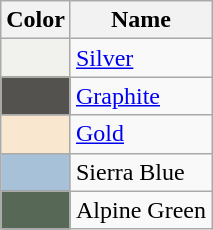<table class="wikitable">
<tr>
<th>Color</th>
<th>Name</th>
</tr>
<tr>
<td bgcolor="f1f2ed"></td>
<td><a href='#'>Silver</a></td>
</tr>
<tr>
<td bgcolor="54524f"></td>
<td><a href='#'>Graphite</a></td>
</tr>
<tr>
<td bgcolor="fae7cf"></td>
<td><a href='#'>Gold</a></td>
</tr>
<tr>
<td bgcolor="a7c1d9"></td>
<td>Sierra Blue</td>
</tr>
<tr>
<td bgcolor="576856"></td>
<td>Alpine Green</td>
</tr>
</table>
